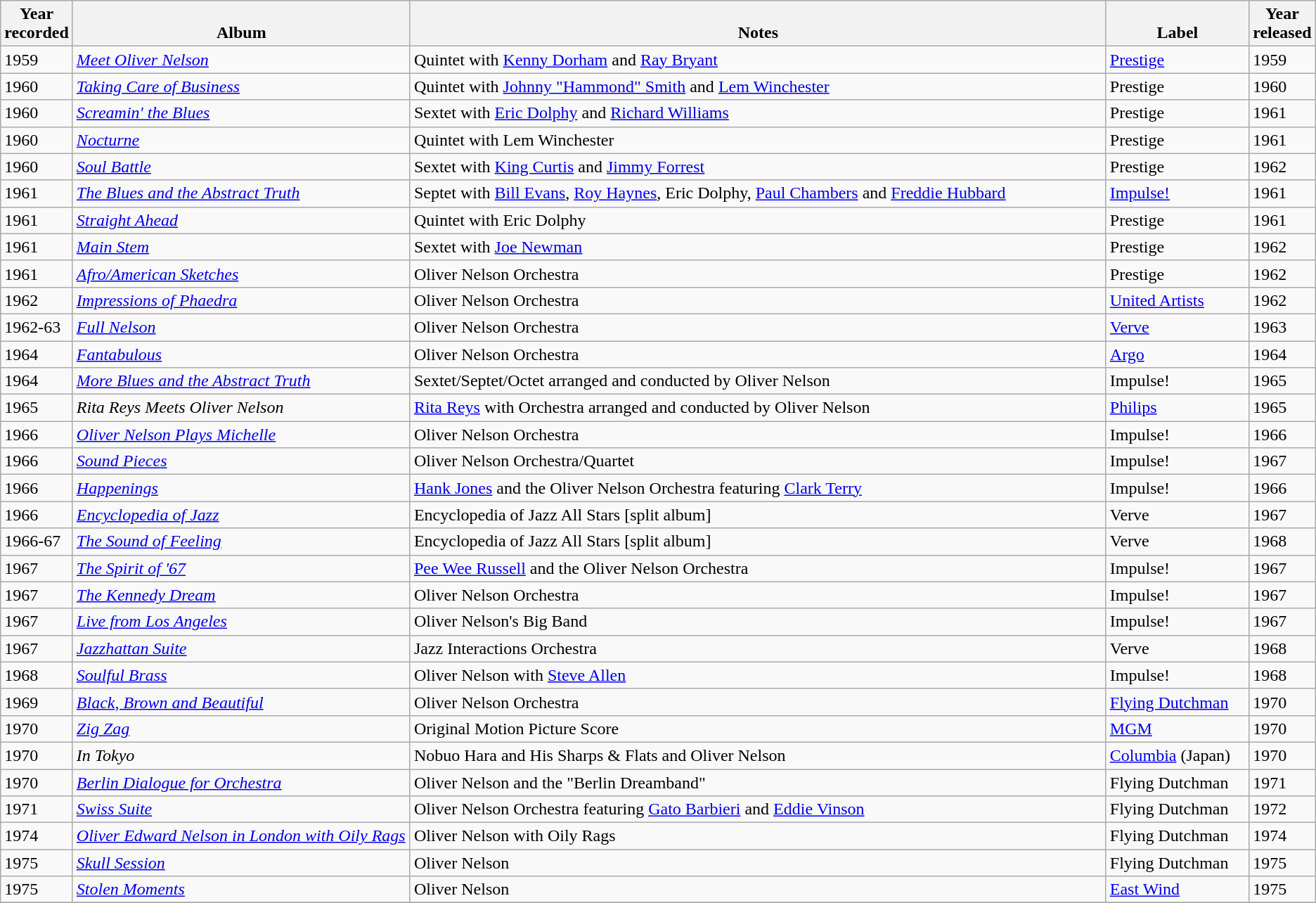<table class="wikitable sortable">
<tr>
<th align="center" valign="bottom" width="20">Year recorded</th>
<th align="center" valign="bottom" width="390">Album</th>
<th align="center" valign="bottom" width="840">Notes</th>
<th align="center" valign="bottom" width="150">Label</th>
<th align="center" valign="bottom" width="20">Year released</th>
</tr>
<tr>
<td>1959</td>
<td><em><a href='#'>Meet Oliver Nelson</a></em></td>
<td>Quintet with <a href='#'>Kenny Dorham</a> and <a href='#'>Ray Bryant</a></td>
<td><a href='#'>Prestige</a></td>
<td>1959</td>
</tr>
<tr>
<td>1960</td>
<td><em><a href='#'>Taking Care of Business</a></em></td>
<td>Quintet with <a href='#'>Johnny "Hammond" Smith</a> and <a href='#'>Lem Winchester</a></td>
<td>Prestige</td>
<td>1960</td>
</tr>
<tr>
<td>1960</td>
<td><em><a href='#'>Screamin' the Blues</a></em></td>
<td>Sextet with <a href='#'>Eric Dolphy</a> and <a href='#'>Richard Williams</a></td>
<td>Prestige</td>
<td>1961</td>
</tr>
<tr>
<td>1960</td>
<td><em><a href='#'>Nocturne</a></em></td>
<td>Quintet with Lem Winchester</td>
<td>Prestige</td>
<td>1961</td>
</tr>
<tr>
<td>1960</td>
<td><em><a href='#'>Soul Battle</a></em></td>
<td>Sextet with <a href='#'>King Curtis</a> and <a href='#'>Jimmy Forrest</a></td>
<td>Prestige</td>
<td>1962</td>
</tr>
<tr>
<td>1961</td>
<td><em><a href='#'>The Blues and the Abstract Truth</a></em></td>
<td>Septet with <a href='#'>Bill Evans</a>, <a href='#'>Roy Haynes</a>, Eric Dolphy, <a href='#'>Paul Chambers</a> and <a href='#'>Freddie Hubbard</a></td>
<td><a href='#'>Impulse!</a></td>
<td>1961</td>
</tr>
<tr>
<td>1961</td>
<td><em><a href='#'>Straight Ahead</a></em></td>
<td>Quintet with Eric Dolphy</td>
<td>Prestige</td>
<td>1961</td>
</tr>
<tr>
<td>1961</td>
<td><em><a href='#'>Main Stem</a></em></td>
<td>Sextet with <a href='#'>Joe Newman</a></td>
<td>Prestige</td>
<td>1962</td>
</tr>
<tr>
<td>1961</td>
<td><em><a href='#'>Afro/American Sketches</a></em></td>
<td>Oliver Nelson Orchestra</td>
<td>Prestige</td>
<td>1962</td>
</tr>
<tr>
<td>1962</td>
<td><em><a href='#'>Impressions of Phaedra</a></em></td>
<td>Oliver Nelson Orchestra</td>
<td><a href='#'>United Artists</a></td>
<td>1962</td>
</tr>
<tr>
<td>1962-63</td>
<td><em><a href='#'>Full Nelson</a></em></td>
<td>Oliver Nelson Orchestra</td>
<td><a href='#'>Verve</a></td>
<td>1963</td>
</tr>
<tr>
<td>1964</td>
<td><em><a href='#'>Fantabulous</a></em></td>
<td>Oliver Nelson Orchestra</td>
<td><a href='#'>Argo</a></td>
<td>1964</td>
</tr>
<tr>
<td>1964</td>
<td><em><a href='#'>More Blues and the Abstract Truth</a></em></td>
<td>Sextet/Septet/Octet arranged and conducted by Oliver Nelson</td>
<td>Impulse!</td>
<td>1965</td>
</tr>
<tr>
<td>1965</td>
<td><em>Rita Reys Meets Oliver Nelson</em></td>
<td><a href='#'>Rita Reys</a> with Orchestra arranged and conducted by Oliver Nelson</td>
<td><a href='#'>Philips</a></td>
<td>1965</td>
</tr>
<tr>
<td>1966</td>
<td><em><a href='#'>Oliver Nelson Plays Michelle</a></em></td>
<td>Oliver Nelson Orchestra</td>
<td>Impulse!</td>
<td>1966</td>
</tr>
<tr>
<td>1966</td>
<td><em><a href='#'>Sound Pieces</a></em></td>
<td>Oliver Nelson Orchestra/Quartet</td>
<td>Impulse!</td>
<td>1967</td>
</tr>
<tr>
<td>1966</td>
<td><em><a href='#'>Happenings</a></em></td>
<td><a href='#'>Hank Jones</a> and the Oliver Nelson Orchestra featuring <a href='#'>Clark Terry</a></td>
<td>Impulse!</td>
<td>1966</td>
</tr>
<tr>
<td>1966</td>
<td><em><a href='#'>Encyclopedia of Jazz</a></em></td>
<td>Encyclopedia of Jazz All Stars [split album]</td>
<td>Verve</td>
<td>1967</td>
</tr>
<tr>
<td>1966-67</td>
<td><em><a href='#'>The Sound of Feeling</a></em></td>
<td>Encyclopedia of Jazz All Stars [split album]</td>
<td>Verve</td>
<td>1968</td>
</tr>
<tr>
<td>1967</td>
<td><em><a href='#'>The Spirit of '67</a></em></td>
<td><a href='#'>Pee Wee Russell</a> and the Oliver Nelson Orchestra</td>
<td>Impulse!</td>
<td>1967</td>
</tr>
<tr>
<td>1967</td>
<td><em><a href='#'>The Kennedy Dream</a></em></td>
<td>Oliver Nelson Orchestra</td>
<td>Impulse!</td>
<td>1967</td>
</tr>
<tr>
<td>1967</td>
<td><em><a href='#'>Live from Los Angeles</a></em></td>
<td>Oliver Nelson's Big Band</td>
<td>Impulse!</td>
<td>1967</td>
</tr>
<tr>
<td>1967</td>
<td><em><a href='#'>Jazzhattan Suite</a></em></td>
<td>Jazz Interactions Orchestra</td>
<td>Verve</td>
<td>1968</td>
</tr>
<tr>
<td>1968</td>
<td><em><a href='#'>Soulful Brass</a></em></td>
<td>Oliver Nelson with <a href='#'>Steve Allen</a></td>
<td>Impulse!</td>
<td>1968<br></td>
</tr>
<tr>
<td>1969</td>
<td><em><a href='#'>Black, Brown and Beautiful</a></em></td>
<td>Oliver Nelson Orchestra</td>
<td><a href='#'>Flying Dutchman</a></td>
<td>1970</td>
</tr>
<tr>
<td>1970</td>
<td><em><a href='#'>Zig Zag</a></em></td>
<td>Original Motion Picture Score</td>
<td><a href='#'>MGM</a></td>
<td>1970</td>
</tr>
<tr>
<td>1970</td>
<td><em>In Tokyo</em></td>
<td>Nobuo Hara and His Sharps & Flats and Oliver Nelson</td>
<td><a href='#'>Columbia</a> (Japan)</td>
<td>1970</td>
</tr>
<tr>
<td>1970</td>
<td><em><a href='#'>Berlin Dialogue for Orchestra</a></em></td>
<td>Oliver Nelson and the "Berlin Dreamband"</td>
<td>Flying Dutchman</td>
<td>1971</td>
</tr>
<tr>
<td>1971</td>
<td><em><a href='#'>Swiss Suite</a></em></td>
<td>Oliver Nelson Orchestra featuring <a href='#'>Gato Barbieri</a> and <a href='#'>Eddie Vinson</a></td>
<td>Flying Dutchman</td>
<td>1972</td>
</tr>
<tr>
<td>1974</td>
<td><em><a href='#'>Oliver Edward Nelson in London with Oily Rags</a></em></td>
<td>Oliver Nelson with Oily Rags</td>
<td>Flying Dutchman</td>
<td>1974</td>
</tr>
<tr>
<td>1975</td>
<td><em><a href='#'>Skull Session</a></em></td>
<td>Oliver Nelson</td>
<td>Flying Dutchman</td>
<td>1975</td>
</tr>
<tr>
<td>1975</td>
<td><em><a href='#'>Stolen Moments</a></em></td>
<td>Oliver Nelson</td>
<td><a href='#'>East Wind</a></td>
<td>1975</td>
</tr>
<tr>
</tr>
</table>
